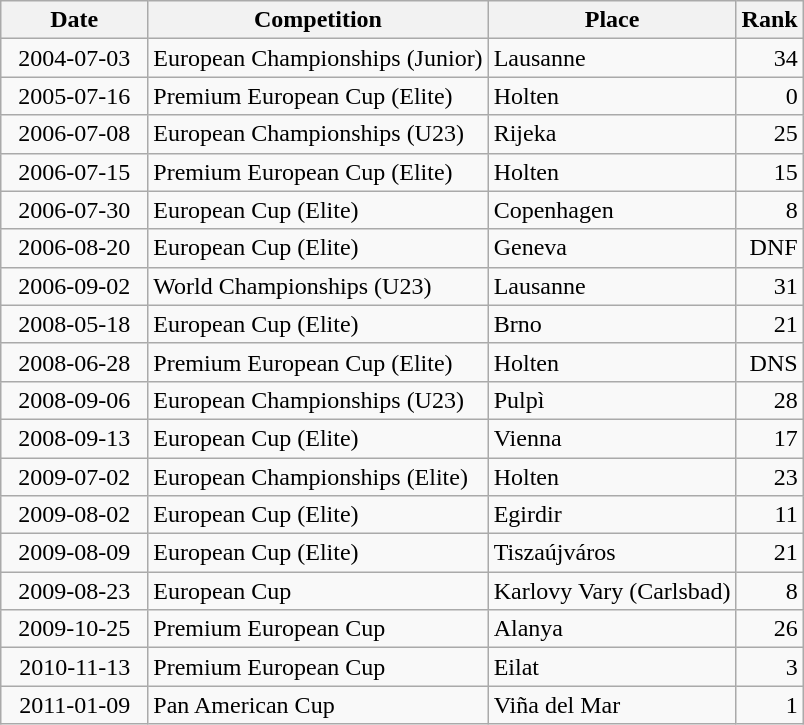<table class="wikitable sortable">
<tr>
<th>Date</th>
<th>Competition</th>
<th>Place</th>
<th>Rank</th>
</tr>
<tr>
<td style="text-align:right">  2004-07-03  </td>
<td>European Championships (Junior)</td>
<td>Lausanne</td>
<td style="text-align:right">34</td>
</tr>
<tr>
<td style="text-align:right">  2005-07-16  </td>
<td>Premium European Cup (Elite)</td>
<td>Holten</td>
<td style="text-align:right">0</td>
</tr>
<tr>
<td style="text-align:right">  2006-07-08  </td>
<td>European Championships (U23)</td>
<td>Rijeka</td>
<td style="text-align:right">25</td>
</tr>
<tr>
<td style="text-align:right">  2006-07-15  </td>
<td>Premium European Cup (Elite)</td>
<td>Holten</td>
<td style="text-align:right">15</td>
</tr>
<tr>
<td style="text-align:right">  2006-07-30  </td>
<td>European Cup (Elite)</td>
<td>Copenhagen</td>
<td style="text-align:right">8</td>
</tr>
<tr>
<td style="text-align:right">  2006-08-20  </td>
<td>European Cup (Elite)</td>
<td>Geneva</td>
<td style="text-align:right">DNF</td>
</tr>
<tr>
<td style="text-align:right">  2006-09-02  </td>
<td>World Championships (U23)</td>
<td>Lausanne</td>
<td style="text-align:right">31</td>
</tr>
<tr>
<td style="text-align:right">  2008-05-18  </td>
<td>European Cup (Elite)</td>
<td>Brno</td>
<td style="text-align:right">21</td>
</tr>
<tr>
<td style="text-align:right">  2008-06-28  </td>
<td>Premium European Cup (Elite)</td>
<td>Holten</td>
<td style="text-align:right">DNS</td>
</tr>
<tr>
<td style="text-align:right">  2008-09-06  </td>
<td>European Championships (U23)</td>
<td>Pulpì</td>
<td style="text-align:right">28</td>
</tr>
<tr>
<td style="text-align:right">  2008-09-13  </td>
<td>European Cup (Elite)</td>
<td>Vienna</td>
<td style="text-align:right">17</td>
</tr>
<tr>
<td style="text-align:right">  2009-07-02  </td>
<td>European Championships (Elite)</td>
<td>Holten</td>
<td style="text-align:right">23</td>
</tr>
<tr>
<td style="text-align:right">  2009-08-02  </td>
<td>European Cup (Elite)</td>
<td>Egirdir</td>
<td style="text-align:right">11</td>
</tr>
<tr>
<td style="text-align:right">  2009-08-09  </td>
<td>European Cup (Elite)</td>
<td>Tiszaújváros</td>
<td style="text-align:right">21</td>
</tr>
<tr>
<td style="text-align:right">  2009-08-23  </td>
<td>European Cup</td>
<td>Karlovy Vary (Carlsbad)</td>
<td style="text-align:right">8</td>
</tr>
<tr>
<td style="text-align:right">  2009-10-25  </td>
<td>Premium European Cup</td>
<td>Alanya</td>
<td style="text-align:right">26</td>
</tr>
<tr>
<td style="text-align:right">  2010-11-13  </td>
<td>Premium European Cup</td>
<td>Eilat</td>
<td style="text-align:right">3</td>
</tr>
<tr>
<td style="text-align:right">  2011-01-09  </td>
<td>Pan American Cup</td>
<td>Viña del Mar</td>
<td style="text-align:right">1</td>
</tr>
</table>
